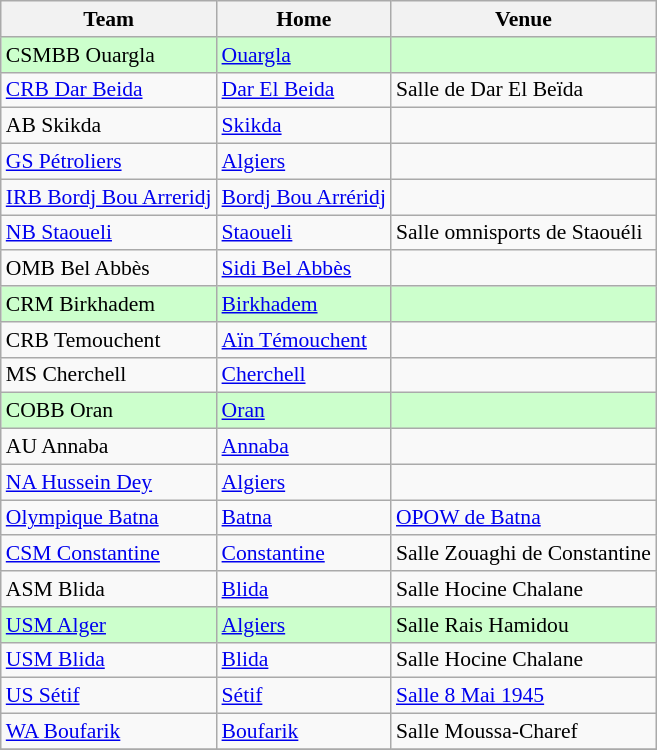<table class="wikitable" style="font-size:90%;">
<tr>
<th>Team</th>
<th>Home</th>
<th>Venue</th>
</tr>
<tr style="background: #ccffcc;">
<td>CSMBB Ouargla</td>
<td><a href='#'>Ouargla</a></td>
<td></td>
</tr>
<tr>
<td><a href='#'>CRB Dar Beida</a></td>
<td><a href='#'>Dar El Beida</a></td>
<td>Salle de Dar El Beïda</td>
</tr>
<tr>
<td>AB Skikda</td>
<td><a href='#'>Skikda</a></td>
<td></td>
</tr>
<tr>
<td><a href='#'>GS Pétroliers</a></td>
<td><a href='#'>Algiers</a></td>
<td></td>
</tr>
<tr>
<td><a href='#'>IRB Bordj Bou Arreridj</a></td>
<td><a href='#'>Bordj Bou Arréridj</a></td>
<td></td>
</tr>
<tr>
<td><a href='#'>NB Staoueli</a></td>
<td><a href='#'>Staoueli</a></td>
<td>Salle omnisports de Staouéli</td>
</tr>
<tr>
<td>OMB Bel Abbès</td>
<td><a href='#'>Sidi Bel Abbès</a></td>
<td></td>
</tr>
<tr style="background: #ccffcc;">
<td>CRM Birkhadem</td>
<td><a href='#'>Birkhadem</a></td>
<td></td>
</tr>
<tr>
<td>CRB Temouchent</td>
<td><a href='#'>Aïn Témouchent</a></td>
<td></td>
</tr>
<tr>
<td>MS Cherchell</td>
<td><a href='#'>Cherchell</a></td>
<td></td>
</tr>
<tr style="background: #ccffcc;">
<td>COBB Oran</td>
<td><a href='#'>Oran</a></td>
<td></td>
</tr>
<tr>
<td>AU Annaba</td>
<td><a href='#'>Annaba</a></td>
<td></td>
</tr>
<tr>
<td><a href='#'>NA Hussein Dey</a></td>
<td><a href='#'>Algiers</a></td>
<td></td>
</tr>
<tr>
<td><a href='#'>Olympique Batna</a></td>
<td><a href='#'>Batna</a></td>
<td><a href='#'>OPOW de Batna</a></td>
</tr>
<tr>
<td><a href='#'>CSM Constantine</a></td>
<td><a href='#'>Constantine</a></td>
<td>Salle Zouaghi de Constantine</td>
</tr>
<tr>
<td>ASM Blida</td>
<td><a href='#'>Blida</a></td>
<td>Salle Hocine Chalane</td>
</tr>
<tr style="background: #ccffcc;">
<td><a href='#'>USM Alger</a></td>
<td><a href='#'>Algiers</a></td>
<td>Salle Rais Hamidou</td>
</tr>
<tr>
<td><a href='#'>USM Blida</a></td>
<td><a href='#'>Blida</a></td>
<td>Salle Hocine Chalane</td>
</tr>
<tr>
<td><a href='#'>US Sétif</a></td>
<td><a href='#'>Sétif</a></td>
<td><a href='#'>Salle 8 Mai 1945</a></td>
</tr>
<tr>
<td><a href='#'>WA Boufarik</a></td>
<td><a href='#'>Boufarik</a></td>
<td>Salle Moussa-Charef</td>
</tr>
<tr>
</tr>
</table>
